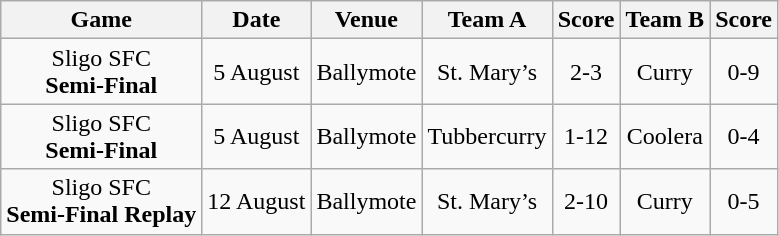<table class="wikitable">
<tr>
<th>Game</th>
<th>Date</th>
<th>Venue</th>
<th>Team A</th>
<th>Score</th>
<th>Team B</th>
<th>Score</th>
</tr>
<tr align="center">
<td>Sligo SFC<br><strong>Semi-Final</strong></td>
<td>5 August</td>
<td>Ballymote</td>
<td>St. Mary’s</td>
<td>2-3</td>
<td>Curry</td>
<td>0-9</td>
</tr>
<tr align="center">
<td>Sligo SFC<br><strong>Semi-Final</strong></td>
<td>5 August</td>
<td>Ballymote</td>
<td>Tubbercurry</td>
<td>1-12</td>
<td>Coolera</td>
<td>0-4</td>
</tr>
<tr align="center">
<td>Sligo SFC<br><strong>Semi-Final Replay</strong></td>
<td>12 August</td>
<td>Ballymote</td>
<td>St. Mary’s</td>
<td>2-10</td>
<td>Curry</td>
<td>0-5</td>
</tr>
</table>
